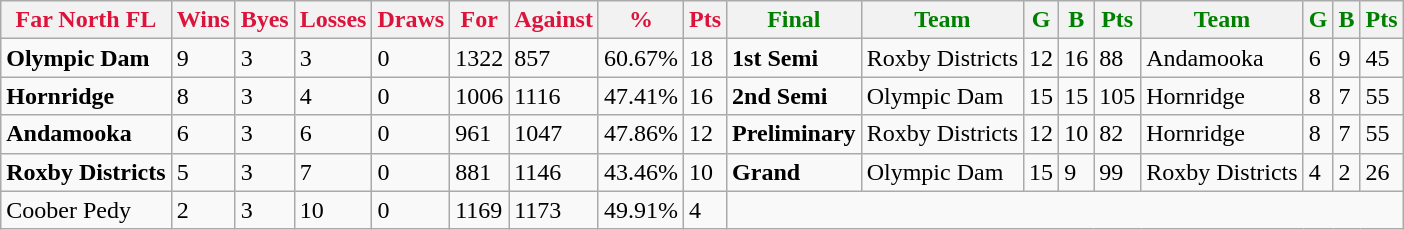<table class="wikitable">
<tr>
<th style="color:crimson">Far North FL</th>
<th style="color:crimson">Wins</th>
<th style="color:crimson">Byes</th>
<th style="color:crimson">Losses</th>
<th style="color:crimson">Draws</th>
<th style="color:crimson">For</th>
<th style="color:crimson">Against</th>
<th style="color:crimson">%</th>
<th style="color:crimson">Pts</th>
<th style="color:green">Final</th>
<th style="color:green">Team</th>
<th style="color:green">G</th>
<th style="color:green">B</th>
<th style="color:green">Pts</th>
<th style="color:green">Team</th>
<th style="color:green">G</th>
<th style="color:green">B</th>
<th style="color:green">Pts</th>
</tr>
<tr>
<td><strong>	Olympic Dam	</strong></td>
<td>9</td>
<td>3</td>
<td>3</td>
<td>0</td>
<td>1322</td>
<td>857</td>
<td>60.67%</td>
<td>18</td>
<td><strong>1st Semi</strong></td>
<td>Roxby Districts</td>
<td>12</td>
<td>16</td>
<td>88</td>
<td>Andamooka</td>
<td>6</td>
<td>9</td>
<td>45</td>
</tr>
<tr>
<td><strong>	Hornridge	</strong></td>
<td>8</td>
<td>3</td>
<td>4</td>
<td>0</td>
<td>1006</td>
<td>1116</td>
<td>47.41%</td>
<td>16</td>
<td><strong>2nd Semi</strong></td>
<td>Olympic Dam</td>
<td>15</td>
<td>15</td>
<td>105</td>
<td>Hornridge</td>
<td>8</td>
<td>7</td>
<td>55</td>
</tr>
<tr>
<td><strong>	Andamooka	</strong></td>
<td>6</td>
<td>3</td>
<td>6</td>
<td>0</td>
<td>961</td>
<td>1047</td>
<td>47.86%</td>
<td>12</td>
<td><strong>Preliminary</strong></td>
<td>Roxby Districts</td>
<td>12</td>
<td>10</td>
<td>82</td>
<td>Hornridge</td>
<td>8</td>
<td>7</td>
<td>55</td>
</tr>
<tr>
<td><strong>	Roxby Districts	</strong></td>
<td>5</td>
<td>3</td>
<td>7</td>
<td>0</td>
<td>881</td>
<td>1146</td>
<td>43.46%</td>
<td>10</td>
<td><strong>Grand</strong></td>
<td>Olympic Dam</td>
<td>15</td>
<td>9</td>
<td>99</td>
<td>Roxby Districts</td>
<td>4</td>
<td>2</td>
<td>26</td>
</tr>
<tr>
<td>Coober Pedy</td>
<td>2</td>
<td>3</td>
<td>10</td>
<td>0</td>
<td>1169</td>
<td>1173</td>
<td>49.91%</td>
<td>4</td>
</tr>
</table>
